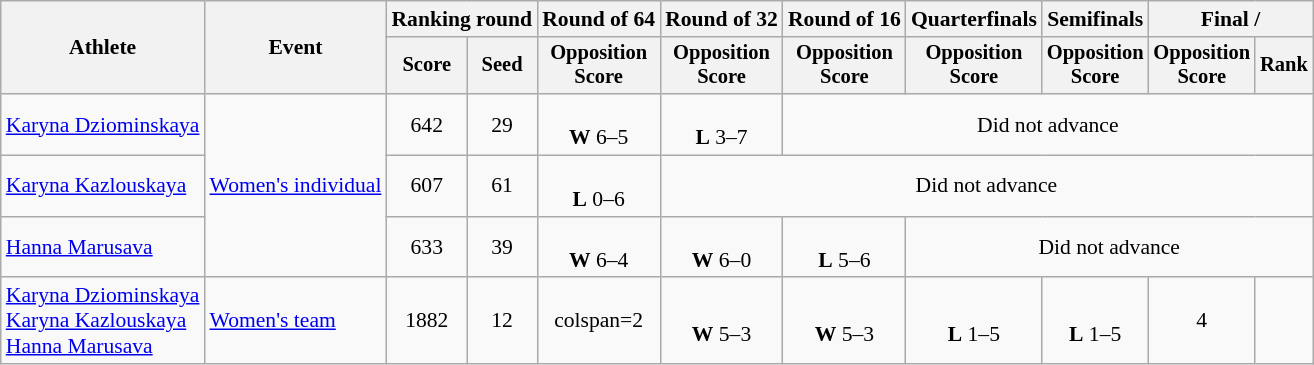<table class="wikitable" style="font-size:90%">
<tr>
<th rowspan=2>Athlete</th>
<th rowspan=2>Event</th>
<th colspan="2">Ranking round</th>
<th>Round of 64</th>
<th>Round of 32</th>
<th>Round of 16</th>
<th>Quarterfinals</th>
<th>Semifinals</th>
<th colspan="2">Final / </th>
</tr>
<tr style="font-size:95%">
<th>Score</th>
<th>Seed</th>
<th>Opposition<br>Score</th>
<th>Opposition<br>Score</th>
<th>Opposition<br>Score</th>
<th>Opposition<br>Score</th>
<th>Opposition<br>Score</th>
<th>Opposition<br>Score</th>
<th>Rank</th>
</tr>
<tr align=center>
<td align=left><a href='#'>Karyna Dziominskaya</a></td>
<td align=left rowspan=3><a href='#'>Women's individual</a></td>
<td>642</td>
<td>29</td>
<td><br><strong>W</strong> 6–5</td>
<td><br><strong>L</strong> 3–7</td>
<td colspan=5>Did not advance</td>
</tr>
<tr align=center>
<td align=left><a href='#'>Karyna Kazlouskaya</a></td>
<td>607</td>
<td>61</td>
<td><br> <strong>L</strong> 0–6</td>
<td colspan=6>Did not advance</td>
</tr>
<tr align=center>
<td align=left><a href='#'>Hanna Marusava</a></td>
<td>633</td>
<td>39</td>
<td><br><strong>W</strong> 6–4</td>
<td><br><strong>W</strong> 6–0</td>
<td><br><strong>L</strong> 5–6</td>
<td colspan=4>Did not advance</td>
</tr>
<tr align=center>
<td align=left><a href='#'>Karyna Dziominskaya</a><br><a href='#'>Karyna Kazlouskaya</a><br><a href='#'>Hanna Marusava</a></td>
<td align=left><a href='#'>Women's team</a></td>
<td>1882</td>
<td>12</td>
<td>colspan=2 </td>
<td><br><strong>W</strong> 5–3</td>
<td><br><strong>W</strong> 5–3</td>
<td><br><strong>L</strong> 1–5</td>
<td><br><strong>L</strong> 1–5</td>
<td>4</td>
</tr>
</table>
